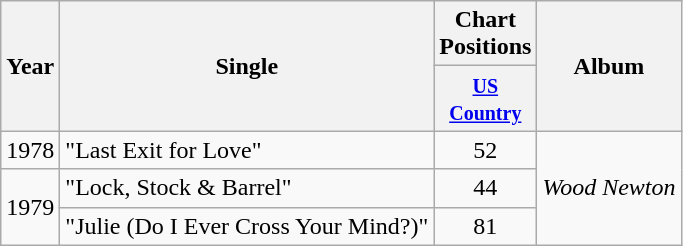<table class="wikitable">
<tr>
<th rowspan="2">Year</th>
<th rowspan="2">Single</th>
<th colspan="1">Chart Positions</th>
<th rowspan="2">Album</th>
</tr>
<tr>
<th width="50"><small><a href='#'>US Country</a></small></th>
</tr>
<tr>
<td>1978</td>
<td>"Last Exit for Love"</td>
<td align="center">52</td>
<td rowspan=3><em>Wood Newton</em></td>
</tr>
<tr>
<td rowspan=2>1979</td>
<td>"Lock, Stock & Barrel"</td>
<td align="center">44</td>
</tr>
<tr>
<td>"Julie (Do I Ever Cross Your Mind?)"</td>
<td align="center">81</td>
</tr>
</table>
